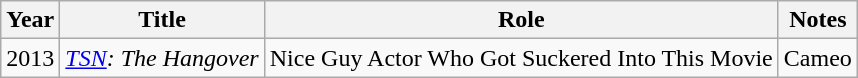<table class="wikitable">
<tr>
<th>Year</th>
<th>Title</th>
<th>Role</th>
<th>Notes</th>
</tr>
<tr>
<td>2013</td>
<td><em><a href='#'>TSN</a>: The Hangover</em></td>
<td>Nice Guy Actor Who Got Suckered Into This Movie</td>
<td>Cameo</td>
</tr>
</table>
